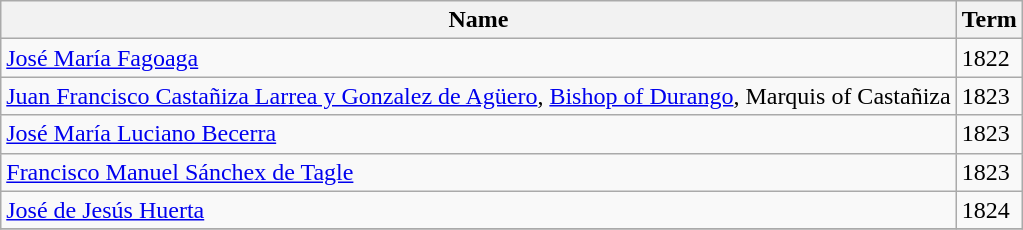<table class="wikitable">
<tr>
<th>Name</th>
<th>Term</th>
</tr>
<tr>
<td><a href='#'>José María Fagoaga</a></td>
<td>1822</td>
</tr>
<tr>
<td><a href='#'>Juan Francisco Castañiza Larrea y Gonzalez de Agüero</a>, <a href='#'>Bishop of Durango</a>, Marquis of Castañiza</td>
<td>1823</td>
</tr>
<tr>
<td><a href='#'>José María Luciano Becerra</a></td>
<td>1823</td>
</tr>
<tr>
<td><a href='#'>Francisco Manuel Sánchex de Tagle</a></td>
<td>1823</td>
</tr>
<tr>
<td><a href='#'>José de Jesús Huerta</a></td>
<td>1824</td>
</tr>
<tr>
</tr>
</table>
